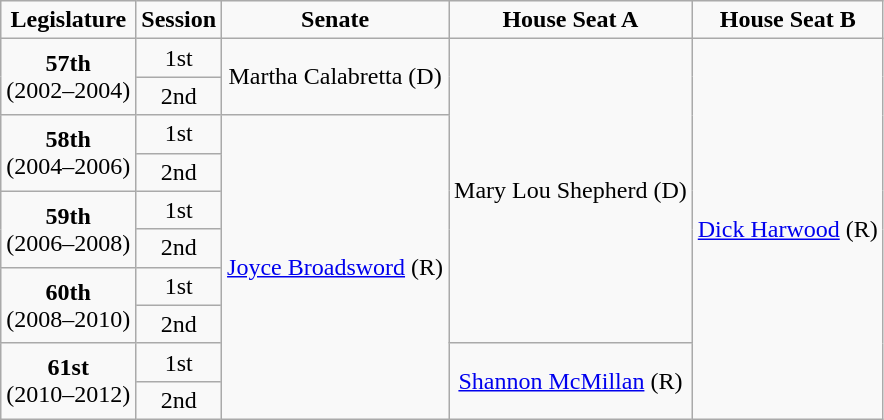<table class=wikitable style="text-align:center">
<tr>
<td><strong>Legislature</strong></td>
<td><strong>Session</strong></td>
<td><strong>Senate</strong></td>
<td><strong>House Seat A</strong></td>
<td><strong>House Seat B</strong></td>
</tr>
<tr>
<td rowspan="2" colspan="1" style="text-align: center;"><strong>57th</strong> <br> (2002–2004)</td>
<td>1st</td>
<td rowspan="2" colspan="1" style="text-align: center;" >Martha Calabretta (D)</td>
<td rowspan="8" colspan="1" style="text-align: center;" >Mary Lou Shepherd (D)</td>
<td rowspan="10" colspan="1" style="text-align: center;" ><a href='#'>Dick Harwood</a> (R)</td>
</tr>
<tr>
<td>2nd</td>
</tr>
<tr>
<td rowspan="2" colspan="1" style="text-align: center;"><strong>58th</strong> <br> (2004–2006)</td>
<td>1st</td>
<td rowspan="8" colspan="1" style="text-align: center;" ><a href='#'>Joyce Broadsword</a> (R)</td>
</tr>
<tr>
<td>2nd</td>
</tr>
<tr>
<td rowspan="2" colspan="1" style="text-align: center;"><strong>59th</strong> <br> (2006–2008)</td>
<td>1st</td>
</tr>
<tr>
<td>2nd</td>
</tr>
<tr>
<td rowspan="2" colspan="1" style="text-align: center;"><strong>60th</strong> <br> (2008–2010)</td>
<td>1st</td>
</tr>
<tr>
<td>2nd</td>
</tr>
<tr>
<td rowspan="2" colspan="1" style="text-align: center;"><strong>61st</strong> <br> (2010–2012)</td>
<td>1st</td>
<td rowspan="10" colspan="1" style="text-align: center;" ><a href='#'>Shannon McMillan</a> (R)</td>
</tr>
<tr>
<td>2nd</td>
</tr>
</table>
